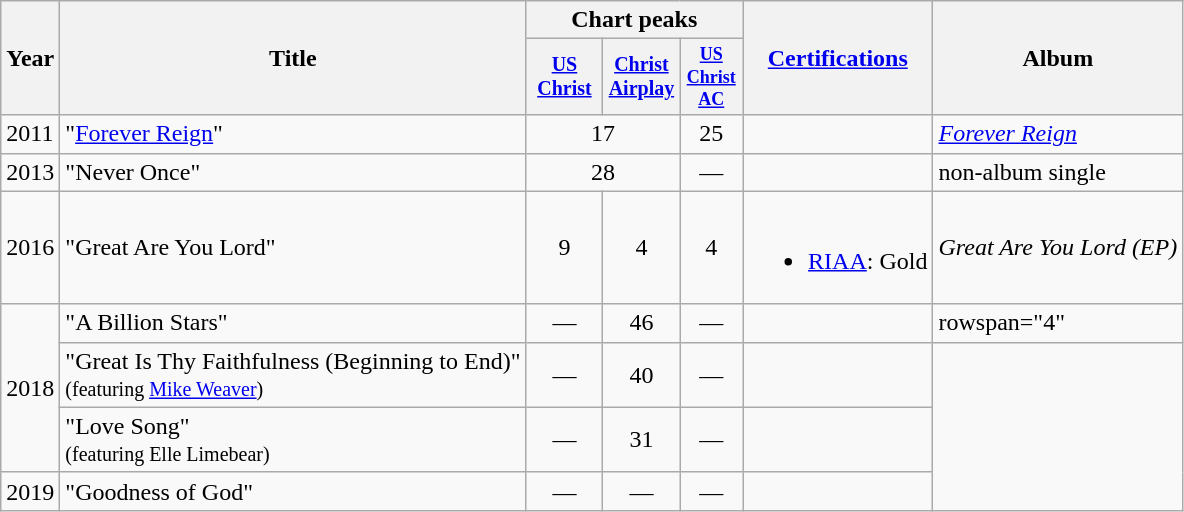<table class="wikitable">
<tr>
<th rowspan="2">Year</th>
<th rowspan="2">Title</th>
<th colspan="3">Chart peaks</th>
<th rowspan="2"><a href='#'>Certifications</a></th>
<th rowspan="2">Album</th>
</tr>
<tr style="font-size:smaller;">
<th width="45"><a href='#'>US<br>Christ</a><br></th>
<th width="45"><a href='#'>Christ<br>Airplay</a><br></th>
<th scope="col" style="width:3em;font-size:90%;"><a href='#'>US<br>Christ AC</a><br></th>
</tr>
<tr>
<td>2011</td>
<td>"<a href='#'>Forever Reign</a>"</td>
<td colspan="2" style="text-align:center;">17</td>
<td style="text-align:center;">25</td>
<td></td>
<td><em><a href='#'>Forever Reign</a></em></td>
</tr>
<tr>
<td>2013</td>
<td>"Never Once"</td>
<td colspan="2" style="text-align:center;">28</td>
<td style="text-align:center;">—</td>
<td></td>
<td>non-album single</td>
</tr>
<tr>
<td>2016</td>
<td>"Great Are You Lord"</td>
<td style="text-align:center;">9</td>
<td style="text-align:center;">4</td>
<td style="text-align:center;">4</td>
<td><br><ul><li><a href='#'>RIAA</a>: Gold</li></ul></td>
<td><em>Great Are You Lord (EP)</em></td>
</tr>
<tr>
<td rowspan="3">2018</td>
<td>"A Billion Stars"</td>
<td style="text-align:center;">—</td>
<td style="text-align:center;">46</td>
<td style="text-align:center;">—</td>
<td></td>
<td>rowspan="4" </td>
</tr>
<tr>
<td>"Great Is Thy Faithfulness (Beginning to End)"<br><small>(featuring <a href='#'>Mike Weaver</a>)</small></td>
<td style="text-align:center;">—</td>
<td style="text-align:center;">40</td>
<td style="text-align:center;">—</td>
<td></td>
</tr>
<tr>
<td>"Love Song"<br><small>(featuring Elle Limebear)</small></td>
<td style="text-align:center;">—</td>
<td style="text-align:center;">31</td>
<td style="text-align:center;">—</td>
<td></td>
</tr>
<tr>
<td>2019</td>
<td>"Goodness of God"<br></td>
<td style="text-align:center;">—</td>
<td style="text-align:center;">—</td>
<td style="text-align:center;">—</td>
<td></td>
</tr>
</table>
